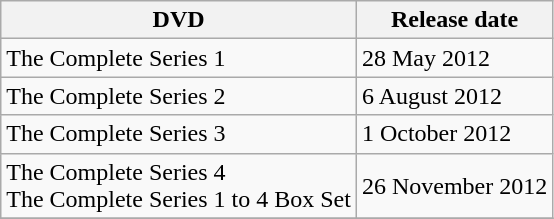<table class="wikitable">
<tr>
<th>DVD</th>
<th>Release date</th>
</tr>
<tr>
<td>The Complete Series 1</td>
<td>28 May 2012</td>
</tr>
<tr>
<td>The Complete Series 2</td>
<td>6 August 2012</td>
</tr>
<tr>
<td>The Complete Series 3</td>
<td>1 October 2012</td>
</tr>
<tr>
<td>The Complete Series 4<br>The Complete Series 1 to 4 Box Set</td>
<td>26 November 2012</td>
</tr>
<tr>
</tr>
</table>
